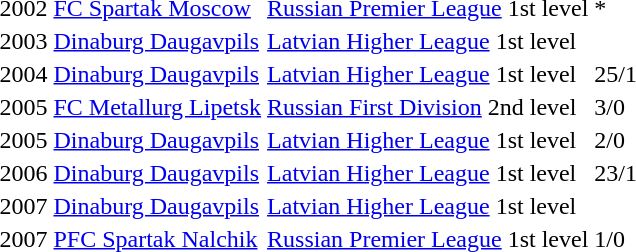<table>
<tr>
<td>2002</td>
<td><a href='#'>FC Spartak Moscow</a></td>
<td><a href='#'>Russian Premier League</a> 1st level</td>
<td>*</td>
</tr>
<tr>
<td>2003</td>
<td><a href='#'>Dinaburg Daugavpils</a></td>
<td><a href='#'>Latvian Higher League</a> 1st level</td>
<td></td>
</tr>
<tr>
<td>2004</td>
<td><a href='#'>Dinaburg Daugavpils</a></td>
<td><a href='#'>Latvian Higher League</a> 1st level</td>
<td>25/1</td>
</tr>
<tr>
<td>2005</td>
<td><a href='#'>FC Metallurg Lipetsk</a></td>
<td><a href='#'>Russian First Division</a> 2nd level</td>
<td>3/0</td>
</tr>
<tr>
<td>2005</td>
<td><a href='#'>Dinaburg Daugavpils</a></td>
<td><a href='#'>Latvian Higher League</a> 1st level</td>
<td>2/0</td>
</tr>
<tr>
<td>2006</td>
<td><a href='#'>Dinaburg Daugavpils</a></td>
<td><a href='#'>Latvian Higher League</a> 1st level</td>
<td>23/1</td>
</tr>
<tr>
<td>2007</td>
<td><a href='#'>Dinaburg Daugavpils</a></td>
<td><a href='#'>Latvian Higher League</a> 1st level</td>
<td></td>
</tr>
<tr>
<td>2007</td>
<td><a href='#'>PFC Spartak Nalchik</a></td>
<td><a href='#'>Russian Premier League</a> 1st level</td>
<td>1/0</td>
</tr>
</table>
